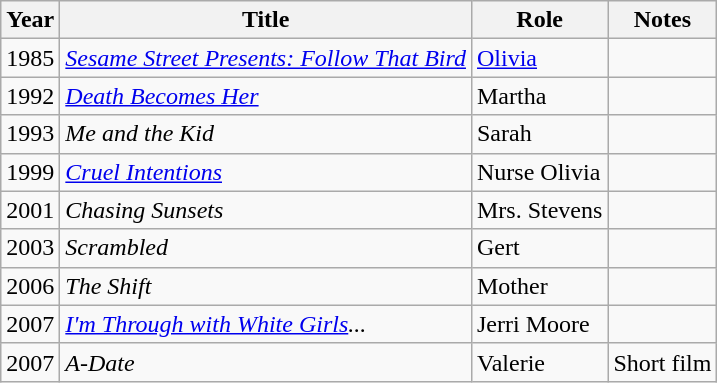<table class="wikitable sortable">
<tr>
<th>Year</th>
<th>Title</th>
<th>Role</th>
<th class="unsortable">Notes</th>
</tr>
<tr>
<td>1985</td>
<td><em><a href='#'>Sesame Street Presents: Follow That Bird</a></em></td>
<td><a href='#'>Olivia</a></td>
<td></td>
</tr>
<tr>
<td>1992</td>
<td><em><a href='#'>Death Becomes Her</a></em></td>
<td>Martha</td>
<td></td>
</tr>
<tr>
<td>1993</td>
<td><em>Me and the Kid</em></td>
<td>Sarah</td>
<td></td>
</tr>
<tr>
<td>1999</td>
<td><em><a href='#'>Cruel Intentions</a></em></td>
<td>Nurse Olivia</td>
<td></td>
</tr>
<tr>
<td>2001</td>
<td><em>Chasing Sunsets</em></td>
<td>Mrs. Stevens</td>
<td></td>
</tr>
<tr>
<td>2003</td>
<td><em>Scrambled</em></td>
<td>Gert</td>
<td></td>
</tr>
<tr>
<td>2006</td>
<td><em>The Shift</em></td>
<td>Mother</td>
<td></td>
</tr>
<tr>
<td>2007</td>
<td><em><a href='#'>I'm Through with White Girls</a>...</em></td>
<td>Jerri Moore</td>
<td></td>
</tr>
<tr>
<td>2007</td>
<td><em>A-Date</em></td>
<td>Valerie</td>
<td>Short film</td>
</tr>
</table>
